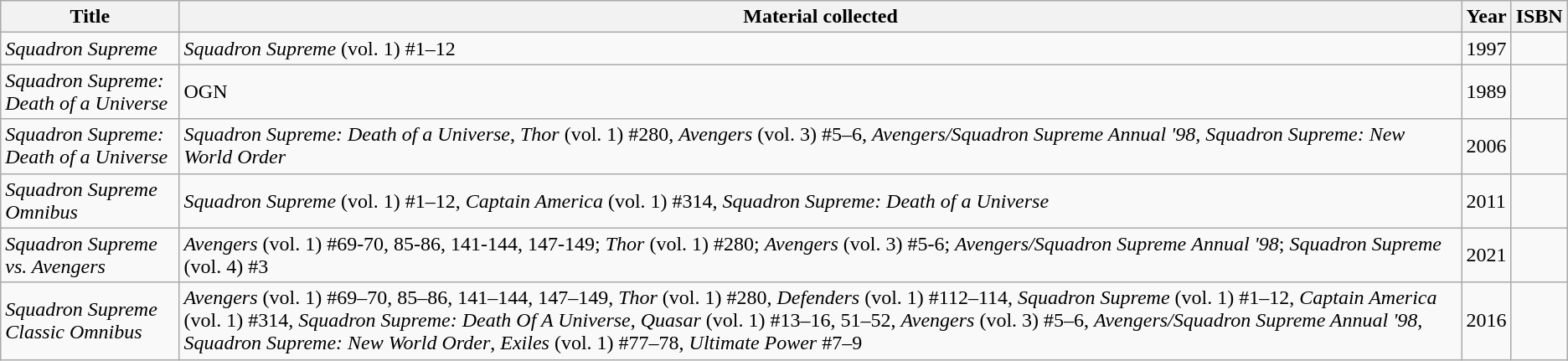<table class="wikitable sortable">
<tr>
<th>Title</th>
<th>Material collected</th>
<th>Year</th>
<th>ISBN</th>
</tr>
<tr>
<td><em>Squadron Supreme</em></td>
<td><em>Squadron Supreme</em> (vol. 1) #1–12</td>
<td>1997</td>
<td></td>
</tr>
<tr>
<td><em>Squadron Supreme: Death of a Universe</em></td>
<td>OGN</td>
<td>1989</td>
<td></td>
</tr>
<tr>
<td><em>Squadron Supreme: Death of a Universe</em></td>
<td><em>Squadron Supreme: Death of a Universe</em>, <em>Thor</em> (vol. 1) #280, <em>Avengers</em> (vol. 3) #5–6, <em>Avengers/Squadron Supreme Annual '98,</em> <em>Squadron Supreme: New World Order</em></td>
<td>2006</td>
<td></td>
</tr>
<tr>
<td><em>Squadron Supreme Omnibus</em></td>
<td><em>Squadron Supreme</em> (vol. 1) #1–12, <em>Captain America</em> (vol. 1) #314, <em>Squadron Supreme: Death of a Universe</em></td>
<td>2011</td>
<td></td>
</tr>
<tr>
<td><em>Squadron Supreme vs. Avengers</em></td>
<td><em>Avengers</em> (vol. 1) #69-70, 85-86, 141-144, 147-149; <em>Thor</em> (vol. 1) #280; <em>Avengers</em> (vol. 3) #5-6; <em>Avengers/Squadron Supreme</em> <em>Annual '98</em>; <em>Squadron Supreme</em> (vol. 4) #3</td>
<td>2021</td>
<td></td>
</tr>
<tr>
<td><em>Squadron Supreme Classic Omnibus</em></td>
<td><em>Avengers</em> (vol. 1) #69–70, 85–86, 141–144, 147–149, <em>Thor</em> (vol. 1) #280, <em>Defenders</em> (vol. 1) #112–114, <em>Squadron Supreme</em> (vol. 1) #1–12, <em>Captain America</em> (vol. 1) #314, <em>Squadron Supreme: Death Of A Universe</em>, <em>Quasar</em> (vol. 1) #13–16, 51–52, <em>Avengers</em> (vol. 3) #5–6, <em>Avengers/Squadron Supreme Annual '98</em>, <em>Squadron Supreme: New World Order</em>, <em>Exiles</em> (vol. 1) #77–78, <em>Ultimate Power</em> #7–9</td>
<td>2016</td>
<td></td>
</tr>
</table>
